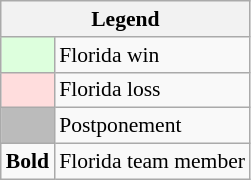<table class="wikitable" style="font-size:90%">
<tr>
<th colspan="2">Legend</th>
</tr>
<tr>
<td bgcolor="#ddffdd"> </td>
<td>Florida win</td>
</tr>
<tr>
<td bgcolor="#ffdddd"> </td>
<td>Florida loss</td>
</tr>
<tr>
<td bgcolor="#bbbbbb"> </td>
<td>Postponement</td>
</tr>
<tr>
<td><strong>Bold</strong></td>
<td>Florida team member</td>
</tr>
</table>
